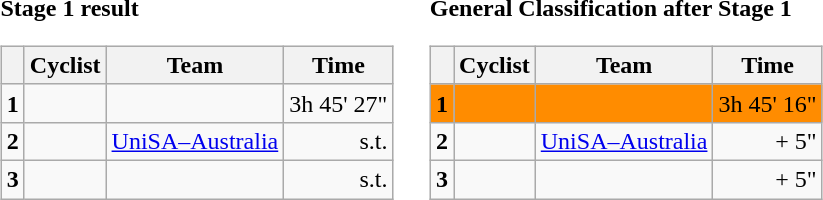<table>
<tr>
<td><strong>Stage 1 result</strong><br><table class="wikitable">
<tr>
<th></th>
<th>Cyclist</th>
<th>Team</th>
<th>Time</th>
</tr>
<tr>
<td><strong>1</strong></td>
<td></td>
<td></td>
<td align=right>3h 45' 27"</td>
</tr>
<tr>
<td><strong>2</strong></td>
<td></td>
<td><a href='#'>UniSA–Australia</a></td>
<td align=right>s.t.</td>
</tr>
<tr>
<td><strong>3</strong></td>
<td></td>
<td></td>
<td align=right>s.t.</td>
</tr>
</table>
</td>
<td></td>
<td><strong>General Classification after Stage 1</strong><br><table class="wikitable">
<tr>
<th></th>
<th>Cyclist</th>
<th>Team</th>
<th>Time</th>
</tr>
<tr style="background:#FF8C00;">
<td><strong>1</strong></td>
<td></td>
<td></td>
<td align=right>3h 45' 16"</td>
</tr>
<tr>
<td><strong>2</strong></td>
<td></td>
<td><a href='#'>UniSA–Australia</a></td>
<td align=right>+ 5"</td>
</tr>
<tr>
<td><strong>3</strong></td>
<td></td>
<td></td>
<td align=right>+ 5"</td>
</tr>
</table>
</td>
</tr>
</table>
